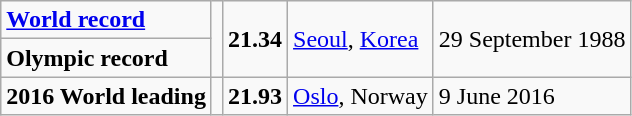<table class="wikitable">
<tr>
<td><strong><a href='#'>World record</a></strong></td>
<td rowspan=2></td>
<td rowspan=2><strong>21.34</strong></td>
<td rowspan=2><a href='#'>Seoul</a>, <a href='#'>Korea</a></td>
<td rowspan=2>29 September 1988</td>
</tr>
<tr>
<td><strong>Olympic record</strong></td>
</tr>
<tr>
<td><strong>2016 World leading</strong></td>
<td></td>
<td><strong>21.93</strong></td>
<td><a href='#'>Oslo</a>, Norway</td>
<td>9 June 2016</td>
</tr>
</table>
